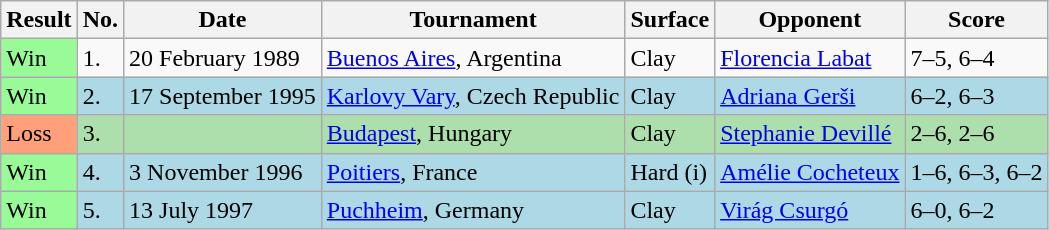<table class="sortable wikitable">
<tr>
<th>Result</th>
<th>No.</th>
<th>Date</th>
<th>Tournament</th>
<th>Surface</th>
<th>Opponent</th>
<th>Score</th>
</tr>
<tr>
<td style="background:#98fb98;">Win</td>
<td>1.</td>
<td>20 February 1989</td>
<td><a href='#'>Buenos Aires</a>, Argentina</td>
<td>Clay</td>
<td> <a href='#'>Florencia Labat</a></td>
<td>7–5, 6–4</td>
</tr>
<tr bgcolor="lightblue">
<td style="background:#98fb98;">Win</td>
<td>2.</td>
<td>17 September 1995</td>
<td><a href='#'>Karlovy Vary</a>, Czech Republic</td>
<td>Clay</td>
<td> <a href='#'>Adriana Gerši</a></td>
<td>6–2, 6–3</td>
</tr>
<tr style="background:#addfad;">
<td style="background:#ffa07a;">Loss</td>
<td>3.</td>
<td></td>
<td><a href='#'>Budapest</a>, Hungary</td>
<td>Clay</td>
<td> <a href='#'>Stephanie Devillé</a></td>
<td>2–6, 2–6</td>
</tr>
<tr bgcolor="lightblue">
<td style="background:#98fb98;">Win</td>
<td>4.</td>
<td>3 November 1996</td>
<td><a href='#'>Poitiers</a>, France</td>
<td>Hard (i)</td>
<td> <a href='#'>Amélie Cocheteux</a></td>
<td>1–6, 6–3, 6–2</td>
</tr>
<tr style="background:lightblue;">
<td style="background:#98fb98;">Win</td>
<td>5.</td>
<td>13 July 1997</td>
<td><a href='#'>Puchheim</a>, Germany</td>
<td>Clay</td>
<td> <a href='#'>Virág Csurgó</a></td>
<td>6–0, 6–2</td>
</tr>
</table>
